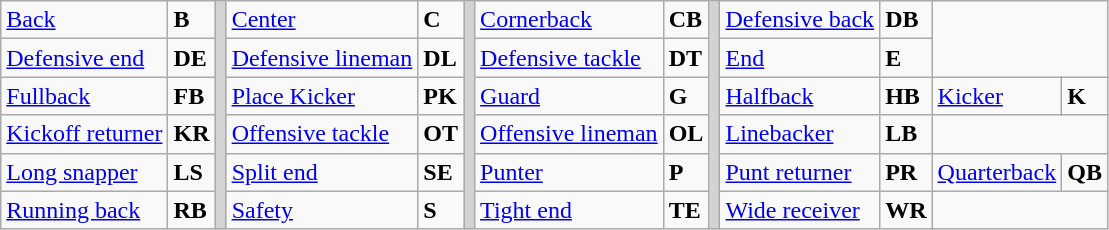<table class="wikitable">
<tr>
<td><a href='#'>Back</a></td>
<td><strong>B</strong></td>
<td rowspan="6" style="background-color:lightgrey;"></td>
<td><a href='#'>Center</a></td>
<td><strong>C</strong></td>
<td rowspan="6" style="background-color:lightgrey;"></td>
<td><a href='#'>Cornerback</a></td>
<td><strong>CB</strong></td>
<td rowspan="6" style="background-color:lightgrey;"></td>
<td><a href='#'>Defensive back</a></td>
<td><strong>DB</strong></td>
</tr>
<tr>
<td><a href='#'>Defensive end</a></td>
<td><strong>DE</strong></td>
<td><a href='#'>Defensive lineman</a></td>
<td><strong>DL</strong></td>
<td><a href='#'>Defensive tackle</a></td>
<td><strong>DT</strong></td>
<td><a href='#'>End</a></td>
<td><strong>E</strong></td>
</tr>
<tr>
<td><a href='#'>Fullback</a></td>
<td><strong>FB</strong></td>
<td><a href='#'>Place Kicker</a></td>
<td><strong>PK</strong></td>
<td><a href='#'>Guard</a></td>
<td><strong>G</strong></td>
<td><a href='#'>Halfback</a></td>
<td><strong>HB</strong></td>
<td><a href='#'>Kicker</a></td>
<td><strong>K</strong></td>
</tr>
<tr>
<td><a href='#'>Kickoff returner</a></td>
<td><strong>KR</strong></td>
<td><a href='#'>Offensive tackle</a></td>
<td><strong>OT</strong></td>
<td><a href='#'>Offensive lineman</a></td>
<td><strong>OL</strong></td>
<td><a href='#'>Linebacker</a></td>
<td><strong>LB</strong></td>
</tr>
<tr>
<td><a href='#'>Long snapper</a></td>
<td><strong>LS</strong></td>
<td><a href='#'>Split end</a></td>
<td><strong>SE</strong></td>
<td><a href='#'>Punter</a></td>
<td><strong>P</strong></td>
<td><a href='#'>Punt returner</a></td>
<td><strong>PR</strong></td>
<td><a href='#'>Quarterback</a></td>
<td><strong>QB</strong></td>
</tr>
<tr>
<td><a href='#'>Running back</a></td>
<td><strong>RB</strong></td>
<td><a href='#'>Safety</a></td>
<td><strong>S</strong></td>
<td><a href='#'>Tight end</a></td>
<td><strong>TE</strong></td>
<td><a href='#'>Wide receiver</a></td>
<td><strong>WR</strong></td>
</tr>
</table>
